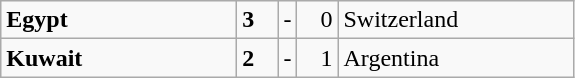<table class="wikitable">
<tr>
<td width=150> <strong>Egypt</strong></td>
<td style="width:20px; text-align:left;"><strong>3</strong></td>
<td>-</td>
<td style="width:20px; text-align:right;">0</td>
<td width=150> Switzerland</td>
</tr>
<tr>
<td> <strong>Kuwait</strong></td>
<td style="text-align:left;"><strong>2</strong></td>
<td>-</td>
<td style="text-align:right;">1</td>
<td> Argentina</td>
</tr>
</table>
